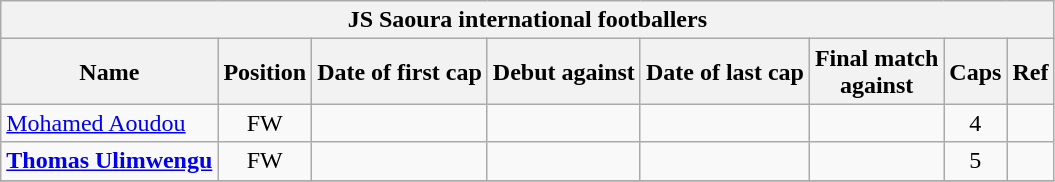<table class="wikitable plainrowheaders sortable" style="text-align: center;">
<tr>
<th colspan=8>JS Saoura international footballers</th>
</tr>
<tr>
<th scope="col">Name</th>
<th scope="col">Position</th>
<th scope="col">Date of first cap</th>
<th scope="col">Debut against</th>
<th scope="col">Date of last cap</th>
<th scope="col">Final match<br>against</th>
<th scope="col">Caps</th>
<th scope="col" class="unsortable">Ref</th>
</tr>
<tr>
<td scope="row" align="left"> <a href='#'>Mohamed Aoudou</a></td>
<td align="center">FW</td>
<td align="center"></td>
<td align="center"></td>
<td align="center"></td>
<td align="center"></td>
<td align="center">4</td>
<td></td>
</tr>
<tr>
<td scope="row" align="left"> <strong><a href='#'>Thomas Ulimwengu</a></strong></td>
<td align="center">FW</td>
<td align="center"></td>
<td align="center"></td>
<td align="center"></td>
<td align="center"></td>
<td align="center">5</td>
<td></td>
</tr>
<tr>
</tr>
</table>
